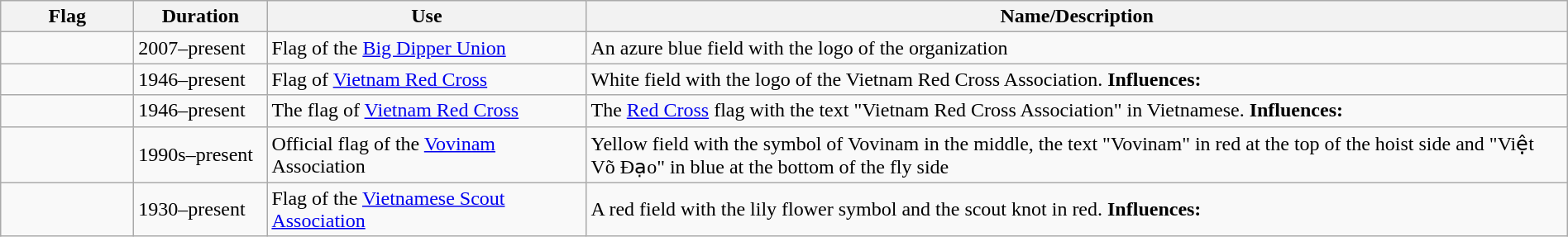<table class="wikitable" style="width:100%">
<tr>
<th width="100px">Flag</th>
<th width="100px">Duration</th>
<th width="250px">Use</th>
<th style="min-width:250px">Name/Description</th>
</tr>
<tr>
<td></td>
<td>2007–present</td>
<td>Flag of the <a href='#'>Big Dipper Union</a></td>
<td>An azure blue field with the logo of the organization</td>
</tr>
<tr>
<td></td>
<td>1946–present</td>
<td>Flag of <a href='#'>Vietnam Red Cross</a></td>
<td>White field with the logo of the Vietnam Red Cross Association.  <strong>Influences:</strong> </td>
</tr>
<tr>
<td></td>
<td>1946–present</td>
<td>The flag of <a href='#'>Vietnam Red Cross</a></td>
<td>The <a href='#'>Red Cross</a> flag with the text "Vietnam Red Cross Association" in Vietnamese. <strong>Influences:</strong> </td>
</tr>
<tr>
<td></td>
<td>1990s–present</td>
<td>Official flag of the <a href='#'>Vovinam</a> Association</td>
<td>Yellow field with the symbol of Vovinam in the middle, the text "Vovinam" in red at the top of the hoist side and "Việt Võ Đạo" in blue at the bottom of the fly side</td>
</tr>
<tr>
<td></td>
<td>1930–present</td>
<td>Flag of the <a href='#'>Vietnamese Scout Association</a></td>
<td>A red field with the lily flower symbol and the scout knot in red. <strong>Influences:</strong> </td>
</tr>
</table>
